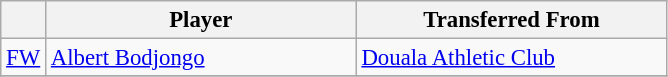<table class="wikitable plainrowheaders sortable" style="font-size:95%">
<tr>
<th></th>
<th scope=col style="width:200px;">Player</th>
<th scope=col style="width:200px;">Transferred From</th>
</tr>
<tr>
<td align=left><a href='#'>FW</a></td>
<td align=left> <a href='#'>Albert Bodjongo</a></td>
<td align=left> <a href='#'>Douala Athletic Club</a></td>
</tr>
<tr>
</tr>
</table>
